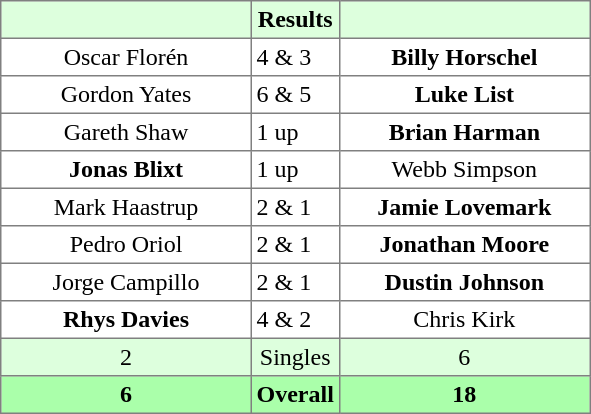<table border="1" cellpadding="3" style="border-collapse:collapse; text-align:center;">
<tr style="background:#ddffdd;">
<th width=160></th>
<th>Results</th>
<th width=160></th>
</tr>
<tr>
<td>Oscar Florén</td>
<td align=left> 4 & 3</td>
<td><strong>Billy Horschel</strong></td>
</tr>
<tr>
<td>Gordon Yates</td>
<td align=left> 6 & 5</td>
<td><strong>Luke List</strong></td>
</tr>
<tr>
<td>Gareth Shaw</td>
<td align=left> 1 up</td>
<td><strong>Brian Harman</strong></td>
</tr>
<tr>
<td><strong>Jonas Blixt</strong></td>
<td align=left> 1 up</td>
<td>Webb Simpson</td>
</tr>
<tr>
<td>Mark Haastrup</td>
<td align=left> 2 & 1</td>
<td><strong>Jamie Lovemark</strong></td>
</tr>
<tr>
<td>Pedro Oriol</td>
<td align=left> 2 & 1</td>
<td><strong>Jonathan Moore</strong></td>
</tr>
<tr>
<td>Jorge Campillo</td>
<td align=left> 2 & 1</td>
<td><strong>Dustin Johnson</strong></td>
</tr>
<tr>
<td><strong>Rhys Davies</strong></td>
<td align=left> 4 & 2</td>
<td>Chris Kirk</td>
</tr>
<tr style="background:#ddffdd;">
<td>2</td>
<td>Singles</td>
<td>6</td>
</tr>
<tr style="background:#aaffaa;">
<th>6</th>
<th>Overall</th>
<th>18</th>
</tr>
</table>
